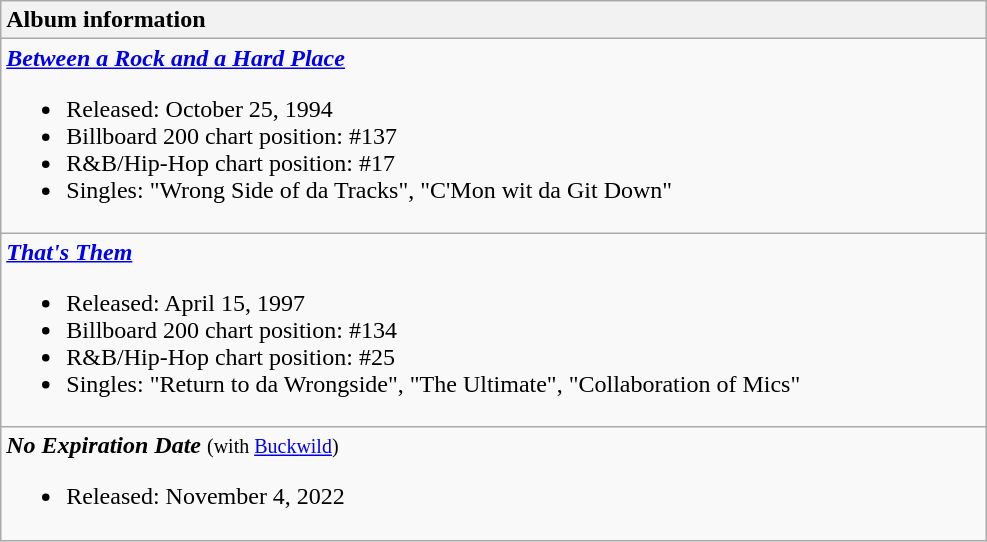<table class="wikitable">
<tr>
<th style="text-align:left; width:650px;">Album information</th>
</tr>
<tr>
<td align="left"><strong><em><a href='#'>Between a Rock and a Hard Place</a></em></strong><br><ul><li>Released: October 25, 1994</li><li>Billboard 200 chart position: #137</li><li>R&B/Hip-Hop chart position: #17</li><li>Singles: "Wrong Side of da Tracks", "C'Mon wit da Git Down"</li></ul></td>
</tr>
<tr>
<td align="left"><strong><em><a href='#'>That's Them</a></em></strong><br><ul><li>Released: April 15, 1997</li><li>Billboard 200 chart position: #134</li><li>R&B/Hip-Hop chart position: #25</li><li>Singles: "Return to da Wrongside", "The Ultimate", "Collaboration of Mics"</li></ul></td>
</tr>
<tr>
<td align="left"><strong><em>No Expiration Date</em></strong> <small>(with <a href='#'>Buckwild</a>)</small><br><ul><li>Released: November 4, 2022</li></ul></td>
</tr>
</table>
